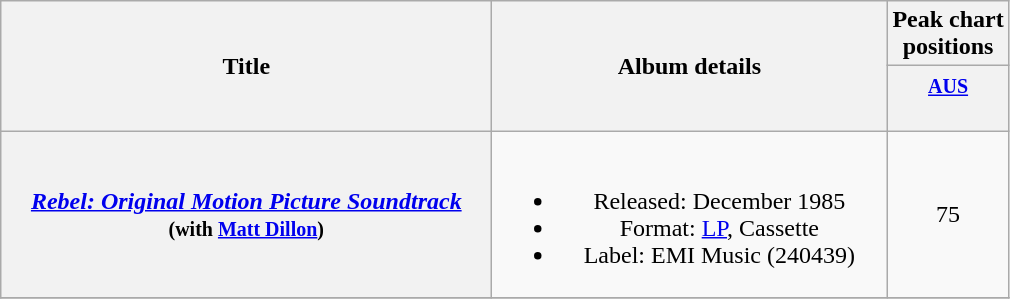<table class="wikitable plainrowheaders" style="text-align:center;" border="1">
<tr>
<th scope="col" rowspan="2" style="width:20em;">Title</th>
<th scope="col" rowspan="2" style="width:16em;">Album details</th>
<th scope="col" colspan="1">Peak chart<br>positions</th>
</tr>
<tr>
<th scope="col" style="text-align:center;"><small><a href='#'>AUS</a><br><br></small></th>
</tr>
<tr>
<th scope="row"><em><a href='#'>Rebel: Original Motion Picture Soundtrack</a></em> <br> <small>(with <a href='#'>Matt Dillon</a>)</small></th>
<td><br><ul><li>Released: December 1985</li><li>Format: <a href='#'>LP</a>, Cassette</li><li>Label: EMI Music  (240439)</li></ul></td>
<td align="center">75</td>
</tr>
<tr>
</tr>
</table>
